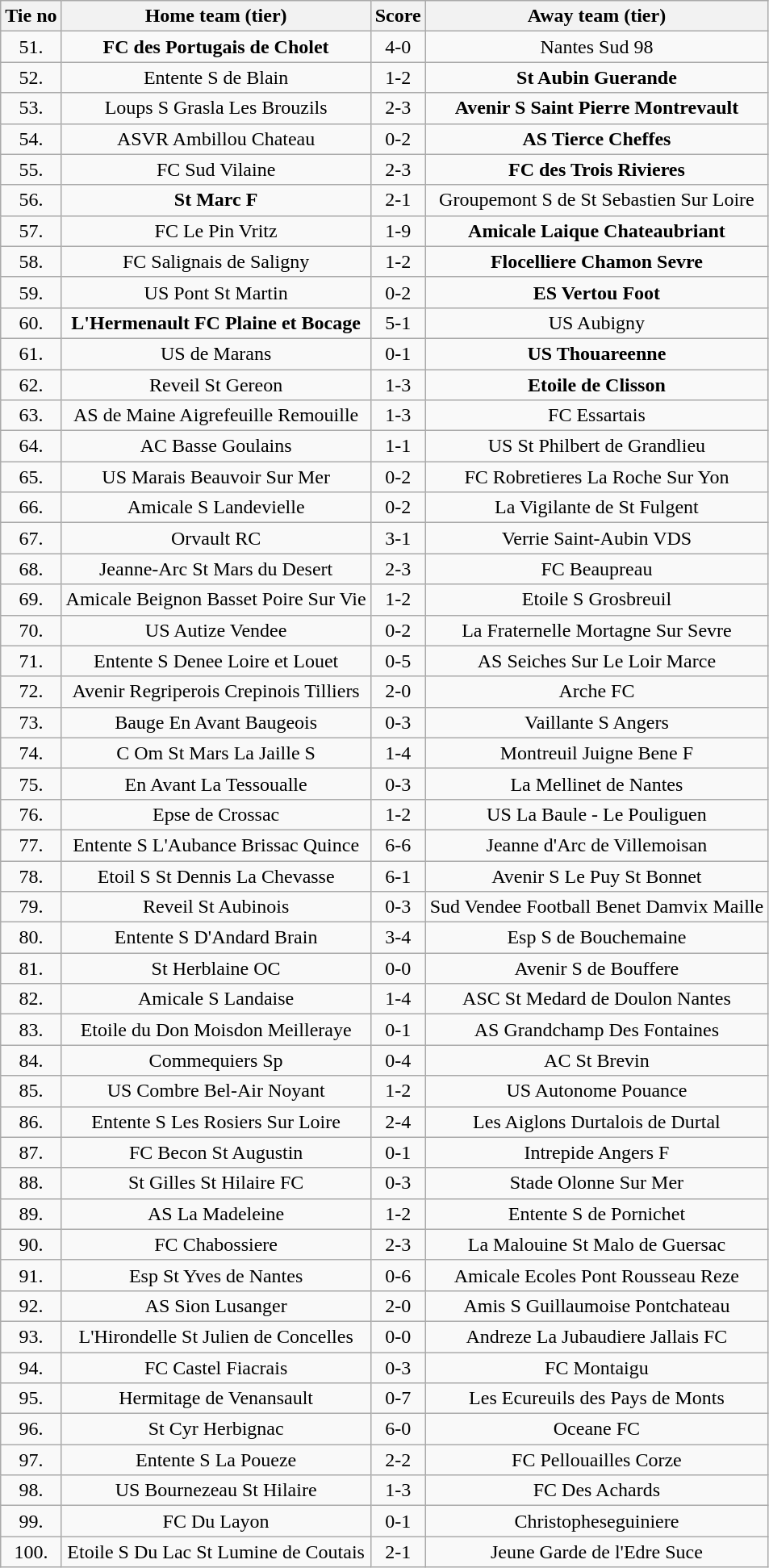<table class="wikitable" style="text-align: center">
<tr>
<th>Tie no</th>
<th>Home team (tier)</th>
<th>Score</th>
<th>Away team (tier)</th>
</tr>
<tr>
<td>51.</td>
<td><strong>FC des Portugais de Cholet</strong></td>
<td>4-0</td>
<td>Nantes Sud 98</td>
</tr>
<tr>
<td>52.</td>
<td>Entente S de Blain</td>
<td>1-2 </td>
<td><strong>St Aubin Guerande</strong></td>
</tr>
<tr>
<td>53.</td>
<td>Loups S Grasla Les Brouzils</td>
<td>2-3</td>
<td><strong>Avenir S Saint Pierre Montrevault</strong></td>
</tr>
<tr>
<td>54.</td>
<td>ASVR Ambillou Chateau</td>
<td>0-2</td>
<td><strong>AS Tierce Cheffes</strong></td>
</tr>
<tr>
<td>55.</td>
<td>FC Sud Vilaine</td>
<td>2-3</td>
<td><strong>FC des Trois Rivieres</strong></td>
</tr>
<tr>
<td>56.</td>
<td><strong>St Marc F</strong></td>
<td>2-1</td>
<td>Groupemont S de St Sebastien Sur Loire</td>
</tr>
<tr>
<td>57.</td>
<td>FC Le Pin Vritz</td>
<td>1-9</td>
<td><strong>Amicale Laique Chateaubriant</strong></td>
</tr>
<tr>
<td>58.</td>
<td>FC Salignais de Saligny</td>
<td>1-2</td>
<td><strong>Flocelliere Chamon Sevre</strong></td>
</tr>
<tr>
<td>59.</td>
<td>US Pont St Martin</td>
<td>0-2</td>
<td><strong>ES Vertou Foot</strong></td>
</tr>
<tr>
<td>60.</td>
<td><strong>L'Hermenault FC Plaine et Bocage</strong></td>
<td>5-1</td>
<td>US Aubigny</td>
</tr>
<tr>
<td>61.</td>
<td>US de Marans</td>
<td>0-1</td>
<td><strong>US Thouareenne</strong></td>
</tr>
<tr>
<td>62.</td>
<td>Reveil St Gereon</td>
<td>1-3</td>
<td><strong>Etoile de Clisson<em></td>
</tr>
<tr>
<td>63.</td>
<td>AS de Maine Aigrefeuille Remouille</td>
<td>1-3 </td>
<td></strong>FC Essartais<strong></td>
</tr>
<tr>
<td>64.</td>
<td></strong>AC Basse Goulains<strong></td>
<td>1-1 </td>
<td>US St Philbert de Grandlieu</td>
</tr>
<tr>
<td>65.</td>
<td>US Marais Beauvoir Sur Mer</td>
<td>0-2</td>
<td></strong>FC Robretieres La Roche Sur Yon<strong></td>
</tr>
<tr>
<td>66.</td>
<td>Amicale S Landevielle</td>
<td>0-2</td>
<td></strong>La Vigilante de St Fulgent<strong></td>
</tr>
<tr>
<td>67.</td>
<td></strong>Orvault RC<strong></td>
<td>3-1</td>
<td>Verrie Saint-Aubin VDS</td>
</tr>
<tr>
<td>68.</td>
<td>Jeanne-Arc St Mars du Desert</td>
<td>2-3</td>
<td></strong>FC Beaupreau<strong></td>
</tr>
<tr>
<td>69.</td>
<td>Amicale Beignon Basset Poire Sur Vie</td>
<td>1-2</td>
<td></strong>Etoile S Grosbreuil<strong></td>
</tr>
<tr>
<td>70.</td>
<td>US Autize Vendee</td>
<td>0-2</td>
<td></strong>La Fraternelle Mortagne Sur Sevre<strong></td>
</tr>
<tr>
<td>71.</td>
<td>Entente S Denee Loire et Louet</td>
<td>0-5</td>
<td></strong>AS Seiches Sur Le Loir Marce<strong></td>
</tr>
<tr>
<td>72.</td>
<td></strong>Avenir Regriperois Crepinois Tilliers<strong></td>
<td>2-0</td>
<td>Arche FC</td>
</tr>
<tr>
<td>73.</td>
<td>Bauge En Avant Baugeois</td>
<td>0-3</td>
<td></strong>Vaillante S Angers<strong></td>
</tr>
<tr>
<td>74.</td>
<td>C Om St Mars La Jaille S</td>
<td>1-4 </td>
<td></strong>Montreuil Juigne Bene F<strong></td>
</tr>
<tr>
<td>75.</td>
<td>En Avant La Tessoualle</td>
<td>0-3</td>
<td></strong>La Mellinet de Nantes<strong></td>
</tr>
<tr>
<td>76.</td>
<td>Epse de Crossac</td>
<td>1-2</td>
<td></strong>US La Baule - Le Pouliguen<strong></td>
</tr>
<tr>
<td>77.</td>
<td></strong>Entente S L'Aubance Brissac Quince<strong></td>
<td>6-6 </td>
<td>Jeanne d'Arc de Villemoisan</td>
</tr>
<tr>
<td>78.</td>
<td></strong>Etoil S St Dennis La Chevasse<strong></td>
<td>6-1</td>
<td>Avenir S Le Puy St Bonnet</td>
</tr>
<tr>
<td>79.</td>
<td>Reveil St Aubinois</td>
<td>0-3</td>
<td></strong>Sud Vendee Football Benet Damvix Maille<strong></td>
</tr>
<tr>
<td>80.</td>
<td>Entente S D'Andard Brain</td>
<td>3-4</td>
<td></strong>Esp S de Bouchemaine<strong></td>
</tr>
<tr>
<td>81.</td>
<td>St Herblaine OC</td>
<td>0-0 </td>
<td></strong>Avenir S de Bouffere<strong></td>
</tr>
<tr>
<td>82.</td>
<td>Amicale S Landaise</td>
<td>1-4</td>
<td></strong>ASC St Medard de Doulon Nantes<strong></td>
</tr>
<tr>
<td>83.</td>
<td>Etoile du Don Moisdon Meilleraye</td>
<td>0-1</td>
<td></strong>AS Grandchamp Des Fontaines<strong></td>
</tr>
<tr>
<td>84.</td>
<td>Commequiers Sp</td>
<td>0-4</td>
<td></strong>AC St Brevin<strong></td>
</tr>
<tr>
<td>85.</td>
<td>US Combre Bel-Air Noyant</td>
<td>1-2</td>
<td></strong>US Autonome Pouance<strong></td>
</tr>
<tr>
<td>86.</td>
<td>Entente S Les Rosiers Sur Loire</td>
<td>2-4 </td>
<td></strong>Les Aiglons Durtalois de Durtal<strong></td>
</tr>
<tr>
<td>87.</td>
<td>FC Becon St Augustin</td>
<td>0-1</td>
<td></strong>Intrepide Angers F<strong></td>
</tr>
<tr>
<td>88.</td>
<td>St Gilles St Hilaire FC</td>
<td>0-3</td>
<td></strong>Stade Olonne Sur Mer<strong></td>
</tr>
<tr>
<td>89.</td>
<td>AS La Madeleine</td>
<td>1-2</td>
<td></strong>Entente S de Pornichet<strong></td>
</tr>
<tr>
<td>90.</td>
<td>FC Chabossiere</td>
<td>2-3</td>
<td></strong>La Malouine St Malo de Guersac<strong></td>
</tr>
<tr>
<td>91.</td>
<td>Esp St Yves de Nantes</td>
<td>0-6</td>
<td></strong>Amicale Ecoles Pont Rousseau Reze<strong></td>
</tr>
<tr>
<td>92.</td>
<td></strong>AS Sion Lusanger<strong></td>
<td>2-0</td>
<td>Amis S Guillaumoise Pontchateau</td>
</tr>
<tr>
<td>93.</td>
<td>L'Hirondelle St Julien de Concelles</td>
<td>0-0 </td>
<td></strong>Andreze La Jubaudiere Jallais FC<strong></td>
</tr>
<tr>
<td>94.</td>
<td>FC Castel Fiacrais</td>
<td>0-3</td>
<td></strong>FC Montaigu<strong></td>
</tr>
<tr>
<td>95.</td>
<td>Hermitage de Venansault</td>
<td>0-7</td>
<td></strong>Les Ecureuils des Pays de Monts<strong></td>
</tr>
<tr>
<td>96.</td>
<td></strong>St Cyr Herbignac<strong></td>
<td>6-0</td>
<td>Oceane FC</td>
</tr>
<tr>
<td>97.</td>
<td>Entente S La Poueze</td>
<td>2-2 </td>
<td></strong>FC Pellouailles Corze<strong></td>
</tr>
<tr>
<td>98.</td>
<td>US Bournezeau St Hilaire</td>
<td>1-3</td>
<td></strong>FC Des Achards<strong></td>
</tr>
<tr>
<td>99.</td>
<td>FC Du Layon</td>
<td>0-1</td>
<td></strong>Christopheseguiniere<strong></td>
</tr>
<tr>
<td>100.</td>
<td></strong>Etoile S Du Lac St Lumine de Coutais<strong></td>
<td>2-1</td>
<td>Jeune Garde de l'Edre Suce</td>
</tr>
</table>
